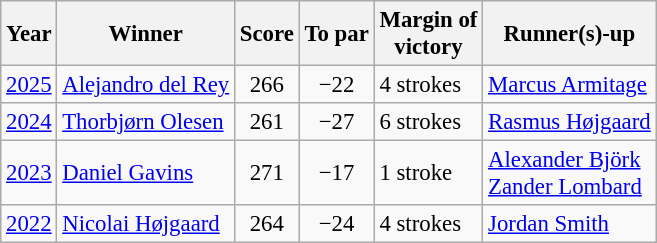<table class="wikitable" style="font-size:95%">
<tr>
<th>Year</th>
<th>Winner</th>
<th>Score</th>
<th>To par</th>
<th>Margin of<br>victory</th>
<th>Runner(s)-up</th>
</tr>
<tr>
<td><a href='#'>2025</a></td>
<td> <a href='#'>Alejandro del Rey</a></td>
<td align=center>266</td>
<td align=center>−22</td>
<td>4 strokes</td>
<td> <a href='#'>Marcus Armitage</a></td>
</tr>
<tr>
<td><a href='#'>2024</a></td>
<td> <a href='#'>Thorbjørn Olesen</a></td>
<td align=center>261</td>
<td align=center>−27</td>
<td>6 strokes</td>
<td> <a href='#'>Rasmus Højgaard</a></td>
</tr>
<tr>
<td><a href='#'>2023</a></td>
<td> <a href='#'>Daniel Gavins</a></td>
<td align=center>271</td>
<td align=center>−17</td>
<td>1 stroke</td>
<td> <a href='#'>Alexander Björk</a><br> <a href='#'>Zander Lombard</a></td>
</tr>
<tr>
<td><a href='#'>2022</a></td>
<td> <a href='#'>Nicolai Højgaard</a></td>
<td align=center>264</td>
<td align=center>−24</td>
<td>4 strokes</td>
<td> <a href='#'>Jordan Smith</a></td>
</tr>
</table>
